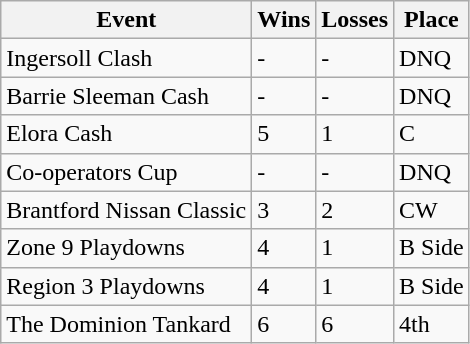<table class="wikitable">
<tr>
<th>Event</th>
<th>Wins</th>
<th>Losses</th>
<th>Place</th>
</tr>
<tr>
<td>Ingersoll Clash</td>
<td>-</td>
<td>-</td>
<td>DNQ</td>
</tr>
<tr>
<td>Barrie Sleeman Cash</td>
<td>-</td>
<td>-</td>
<td>DNQ</td>
</tr>
<tr>
<td>Elora Cash</td>
<td>5</td>
<td>1</td>
<td>C</td>
</tr>
<tr>
<td>Co-operators Cup</td>
<td>-</td>
<td>-</td>
<td>DNQ</td>
</tr>
<tr>
<td>Brantford Nissan Classic</td>
<td>3</td>
<td>2</td>
<td>CW</td>
</tr>
<tr>
<td>Zone 9 Playdowns</td>
<td>4</td>
<td>1</td>
<td>B Side</td>
</tr>
<tr>
<td>Region 3 Playdowns</td>
<td>4</td>
<td>1</td>
<td>B Side</td>
</tr>
<tr>
<td>The Dominion Tankard</td>
<td>6</td>
<td>6</td>
<td>4th</td>
</tr>
</table>
